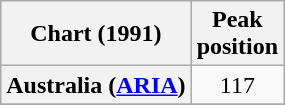<table class="wikitable sortable plainrowheaders" style="text-align:center">
<tr>
<th scope="col">Chart (1991)</th>
<th scope="col">Peak<br>position</th>
</tr>
<tr>
<th scope="row">Australia (<a href='#'>ARIA</a>)</th>
<td align="center">117</td>
</tr>
<tr>
</tr>
<tr>
</tr>
<tr>
</tr>
</table>
